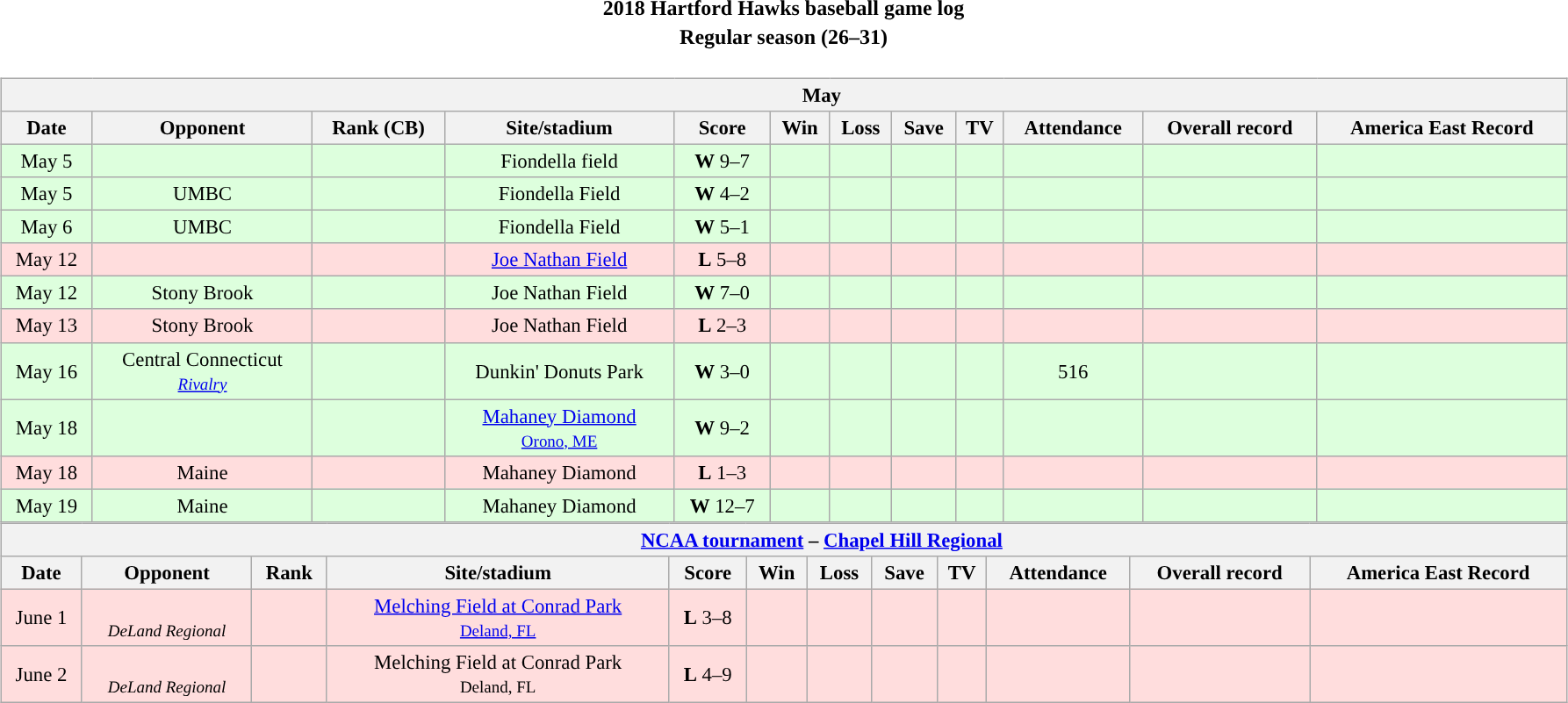<table class="toccolours" width=95% style="clear:both; margin:1.5em auto; text-align:center;">
<tr>
<th colspan=2>2018 Hartford Hawks baseball game log</th>
</tr>
<tr>
<th colspan=2>Regular season (26–31)</th>
<td></td>
</tr>
<tr valign="top">
<td><br><table class="wikitable collapsible " style="margin:auto; width:100%; text-align:center; font-size:95%">
<tr>
<th colspan=12 style="padding-left:4em;">May</th>
</tr>
<tr>
<th>Date</th>
<th>Opponent</th>
<th>Rank (CB)</th>
<th>Site/stadium</th>
<th>Score</th>
<th>Win</th>
<th>Loss</th>
<th>Save</th>
<th>TV</th>
<th>Attendance</th>
<th>Overall record</th>
<th>America East Record</th>
</tr>
<tr align="center" bgcolor="#ddffdd">
<td>May 5</td>
<td></td>
<td></td>
<td>Fiondella field</td>
<td><strong>W</strong> 9–7</td>
<td></td>
<td></td>
<td></td>
<td></td>
<td></td>
<td></td>
<td></td>
</tr>
<tr align="center" bgcolor="#ddffdd">
<td>May 5</td>
<td>UMBC</td>
<td></td>
<td>Fiondella Field</td>
<td><strong>W</strong> 4–2</td>
<td></td>
<td></td>
<td></td>
<td></td>
<td></td>
<td></td>
<td></td>
</tr>
<tr align="center" bgcolor="#ddffdd">
<td>May 6</td>
<td>UMBC</td>
<td></td>
<td>Fiondella Field</td>
<td><strong>W</strong> 5–1</td>
<td></td>
<td></td>
<td></td>
<td></td>
<td></td>
<td></td>
<td></td>
</tr>
<tr align="center" bgcolor="#ffdddd">
<td>May 12</td>
<td></td>
<td></td>
<td><a href='#'>Joe Nathan Field</a></td>
<td><strong>L</strong> 5–8</td>
<td></td>
<td></td>
<td></td>
<td></td>
<td></td>
<td></td>
<td></td>
</tr>
<tr align="center" bgcolor="#ddffdd">
<td>May 12</td>
<td>Stony Brook</td>
<td></td>
<td>Joe Nathan Field</td>
<td><strong>W</strong> 7–0</td>
<td></td>
<td></td>
<td></td>
<td></td>
<td></td>
<td></td>
<td></td>
</tr>
<tr align="center" bgcolor="#ffdddd">
<td>May 13</td>
<td>Stony Brook</td>
<td></td>
<td>Joe Nathan Field</td>
<td><strong>L</strong> 2–3</td>
<td></td>
<td></td>
<td></td>
<td></td>
<td></td>
<td></td>
<td></td>
</tr>
<tr align="center" bgcolor="#ddffdd">
<td>May 16</td>
<td>Central Connecticut<br><em><small><a href='#'>Rivalry</a></small></em></td>
<td></td>
<td>Dunkin' Donuts Park</td>
<td><strong>W</strong> 3–0</td>
<td></td>
<td></td>
<td></td>
<td></td>
<td>516</td>
<td></td>
<td></td>
</tr>
<tr align="center" bgcolor="#ddffdd">
<td>May 18</td>
<td></td>
<td></td>
<td><a href='#'>Mahaney Diamond</a><br><small><a href='#'>Orono, ME</a></small></td>
<td><strong>W</strong> 9–2</td>
<td></td>
<td></td>
<td></td>
<td></td>
<td></td>
<td></td>
<td></td>
</tr>
<tr align="center" bgcolor="#ffdddd">
<td>May 18</td>
<td>Maine</td>
<td></td>
<td>Mahaney Diamond</td>
<td><strong>L</strong> 1–3</td>
<td></td>
<td></td>
<td></td>
<td></td>
<td></td>
<td></td>
<td></td>
</tr>
<tr align="center" bgcolor="#ddffdd">
<td>May 19</td>
<td>Maine</td>
<td></td>
<td>Mahaney Diamond</td>
<td><strong>W</strong> 12–7</td>
<td></td>
<td></td>
<td></td>
<td></td>
<td></td>
<td></td>
<td></td>
</tr>
<tr>
</tr>
</table>
<table class="wikitable collapsible" style="margin:auto; width:100%; text-align:center; font-size:95%">
<tr>
<th colspan=12 style="padding-left:4em;"><a href='#'><span>NCAA tournament</span></a> – <a href='#'><span>Chapel Hill Regional</span></a></th>
</tr>
<tr>
<th>Date</th>
<th>Opponent</th>
<th>Rank</th>
<th>Site/stadium</th>
<th>Score</th>
<th>Win</th>
<th>Loss</th>
<th>Save</th>
<th>TV</th>
<th>Attendance</th>
<th>Overall record</th>
<th>America East Record</th>
</tr>
<tr align="center" bgcolor="#ffdddd">
<td>June 1</td>
<td><br><em><small>DeLand Regional</small></em></td>
<td></td>
<td><a href='#'>Melching Field at Conrad Park</a><br><small><a href='#'>Deland, FL</a></small></td>
<td><strong>L</strong> 3–8</td>
<td></td>
<td></td>
<td></td>
<td></td>
<td></td>
<td></td>
<td></td>
</tr>
<tr align="center" bgcolor="#ffdddd">
<td>June 2</td>
<td><br><em><small>DeLand Regional</small></em></td>
<td></td>
<td>Melching Field at Conrad Park<br><small>Deland, FL</small></td>
<td><strong>L</strong> 4–9</td>
<td></td>
<td></td>
<td></td>
<td></td>
<td></td>
<td></td>
<td></td>
</tr>
</table>
</td>
</tr>
</table>
